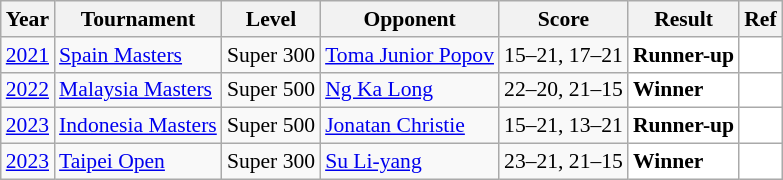<table class="sortable wikitable" style="font-size: 90%">
<tr>
<th>Year</th>
<th>Tournament</th>
<th>Level</th>
<th>Opponent</th>
<th>Score</th>
<th>Result</th>
<th>Ref</th>
</tr>
<tr>
<td align="center"><a href='#'>2021</a></td>
<td align="left"><a href='#'>Spain Masters</a></td>
<td align="left">Super 300</td>
<td align="left"> <a href='#'>Toma Junior Popov</a></td>
<td align="left">15–21, 17–21</td>
<td style="text-align:left; background:white"> <strong>Runner-up</strong></td>
<td style="text-align:center; background:white"></td>
</tr>
<tr>
<td align="center"><a href='#'>2022</a></td>
<td align="left"><a href='#'>Malaysia Masters</a></td>
<td align="left">Super 500</td>
<td align="left"> <a href='#'>Ng Ka Long</a></td>
<td align="left">22–20, 21–15</td>
<td style="text-align:left; background:white"> <strong>Winner</strong></td>
<td style="text-align:center; background:white"></td>
</tr>
<tr>
<td align="center"><a href='#'>2023</a></td>
<td align="left"><a href='#'>Indonesia Masters</a></td>
<td align="left">Super 500</td>
<td align="left"> <a href='#'>Jonatan Christie</a></td>
<td align="left">15–21, 13–21</td>
<td style="text-align:left; background:white"> <strong>Runner-up</strong></td>
<td style="text-align:center; background:white"></td>
</tr>
<tr>
<td align="center"><a href='#'>2023</a></td>
<td align="left"><a href='#'>Taipei Open</a></td>
<td align="left">Super 300</td>
<td align="left"> <a href='#'>Su Li-yang</a></td>
<td align="left">23–21, 21–15</td>
<td style="text-align:left; background:white"> <strong>Winner</strong></td>
<td style="text-align:center; background:white"></td>
</tr>
</table>
